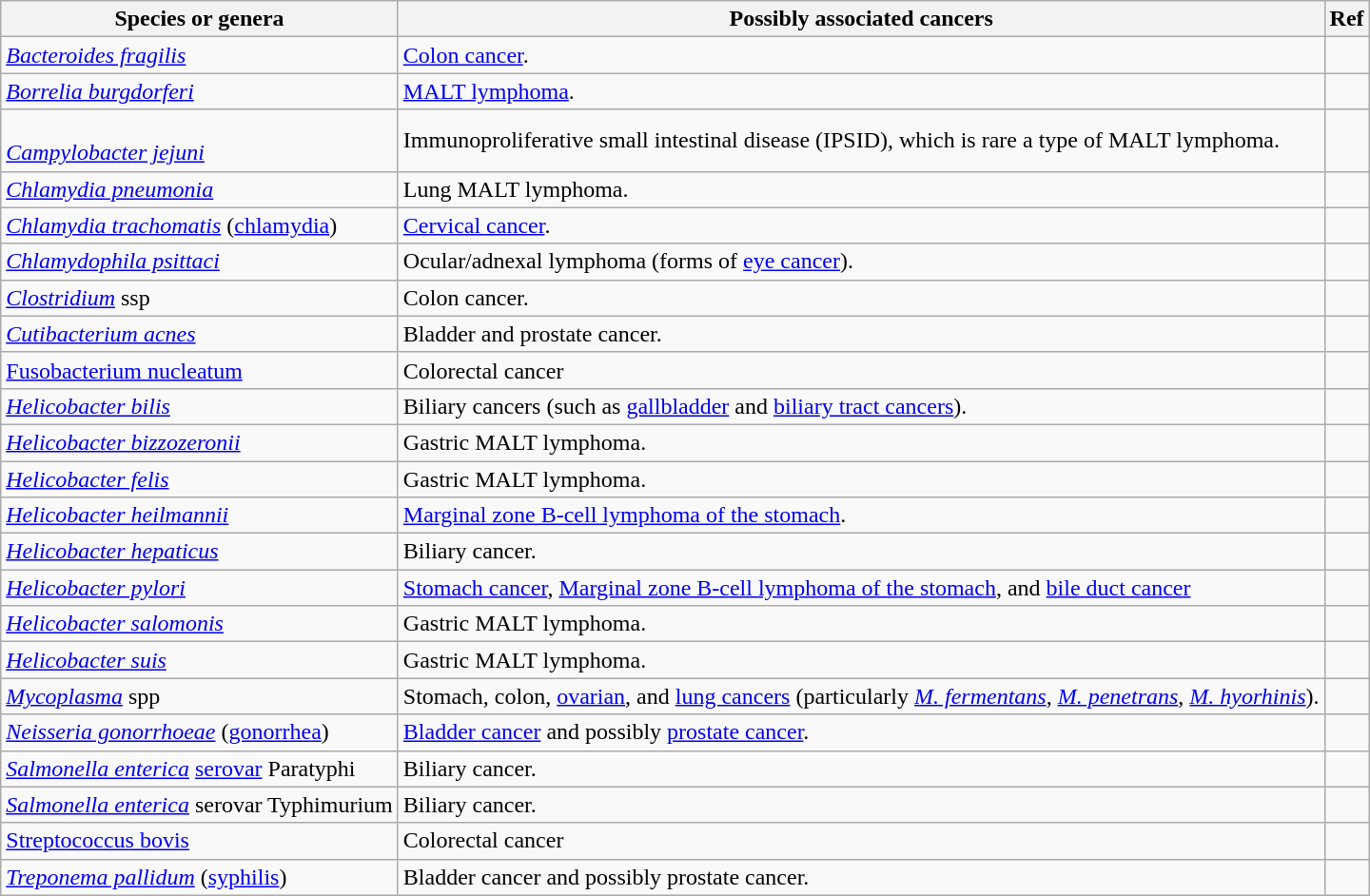<table class="wikitable">
<tr>
<th>Species or genera</th>
<th>Possibly associated cancers</th>
<th>Ref</th>
</tr>
<tr>
<td><em><a href='#'>Bacteroides fragilis</a></em></td>
<td><a href='#'>Colon cancer</a>.</td>
<td></td>
</tr>
<tr>
<td><em><a href='#'>Borrelia burgdorferi</a></em></td>
<td><a href='#'>MALT lymphoma</a>.</td>
<td></td>
</tr>
<tr>
<td><br><em><a href='#'>Campylobacter jejuni</a></em></td>
<td>Immunoproliferative small intestinal disease (IPSID), which is rare a type of MALT lymphoma.</td>
<td></td>
</tr>
<tr>
<td><em><a href='#'>Chlamydia pneumonia</a></em></td>
<td>Lung MALT lymphoma.</td>
<td></td>
</tr>
<tr>
<td><em><a href='#'>Chlamydia trachomatis</a></em> (<a href='#'>chlamydia</a>)</td>
<td><a href='#'>Cervical cancer</a>.</td>
<td></td>
</tr>
<tr>
<td><em><a href='#'>Chlamydophila psittaci</a></em></td>
<td>Ocular/adnexal lymphoma (forms of <a href='#'>eye cancer</a>).</td>
<td></td>
</tr>
<tr>
<td><em><a href='#'>Clostridium</a></em> ssp</td>
<td>Colon cancer.</td>
<td></td>
</tr>
<tr>
<td><em><a href='#'>Cutibacterium acnes</a></em></td>
<td>Bladder and prostate cancer.</td>
<td></td>
</tr>
<tr>
<td><a href='#'>Fusobacterium nucleatum</a></td>
<td>Colorectal cancer</td>
<td></td>
</tr>
<tr>
<td><em><a href='#'>Helicobacter bilis</a></em></td>
<td>Biliary cancers (such as <a href='#'>gallbladder</a> and <a href='#'>biliary tract cancers</a>).</td>
<td></td>
</tr>
<tr>
<td><em><a href='#'>Helicobacter bizzozeronii</a></em></td>
<td>Gastric MALT lymphoma.</td>
<td></td>
</tr>
<tr>
<td><em><a href='#'>Helicobacter felis</a></em></td>
<td>Gastric MALT lymphoma.</td>
<td></td>
</tr>
<tr>
<td><em><a href='#'>Helicobacter heilmannii</a></em></td>
<td><a href='#'>Marginal zone B-cell lymphoma of the stomach</a>.</td>
<td></td>
</tr>
<tr>
<td><em><a href='#'>Helicobacter hepaticus</a></em></td>
<td>Biliary cancer.</td>
<td></td>
</tr>
<tr>
<td><em><a href='#'>Helicobacter pylori</a></em></td>
<td><a href='#'>Stomach cancer</a>, <a href='#'>Marginal zone B-cell lymphoma of the stomach</a>, and <a href='#'>bile duct cancer</a></td>
<td></td>
</tr>
<tr>
<td><em><a href='#'>Helicobacter salomonis</a></em></td>
<td>Gastric MALT lymphoma.</td>
<td></td>
</tr>
<tr>
<td><em><a href='#'>Helicobacter suis</a></em></td>
<td>Gastric MALT lymphoma.</td>
<td></td>
</tr>
<tr>
<td><em><a href='#'>Mycoplasma</a></em> spp</td>
<td>Stomach, colon, <a href='#'>ovarian</a>, and <a href='#'>lung cancers</a> (particularly <a href='#'><em>M. fermentans</em></a>, <a href='#'><em>M. penetrans</em></a>, <a href='#'><em>M. hyorhinis</em></a>).</td>
<td></td>
</tr>
<tr>
<td><em><a href='#'>Neisseria gonorrhoeae</a></em> (<a href='#'>gonorrhea</a>)</td>
<td><a href='#'>Bladder cancer</a> and possibly <a href='#'>prostate cancer</a>.</td>
<td></td>
</tr>
<tr>
<td><em><a href='#'>Salmonella enterica</a></em> <a href='#'>serovar</a> Paratyphi</td>
<td>Biliary cancer.</td>
<td></td>
</tr>
<tr>
<td><em><a href='#'>Salmonella enterica</a></em> serovar Typhimurium</td>
<td>Biliary cancer.</td>
<td></td>
</tr>
<tr>
<td><a href='#'>Streptococcus bovis</a></td>
<td>Colorectal cancer</td>
<td></td>
</tr>
<tr>
<td><em><a href='#'>Treponema pallidum</a></em> (<a href='#'>syphilis</a>)</td>
<td>Bladder cancer and possibly prostate cancer.</td>
<td></td>
</tr>
</table>
